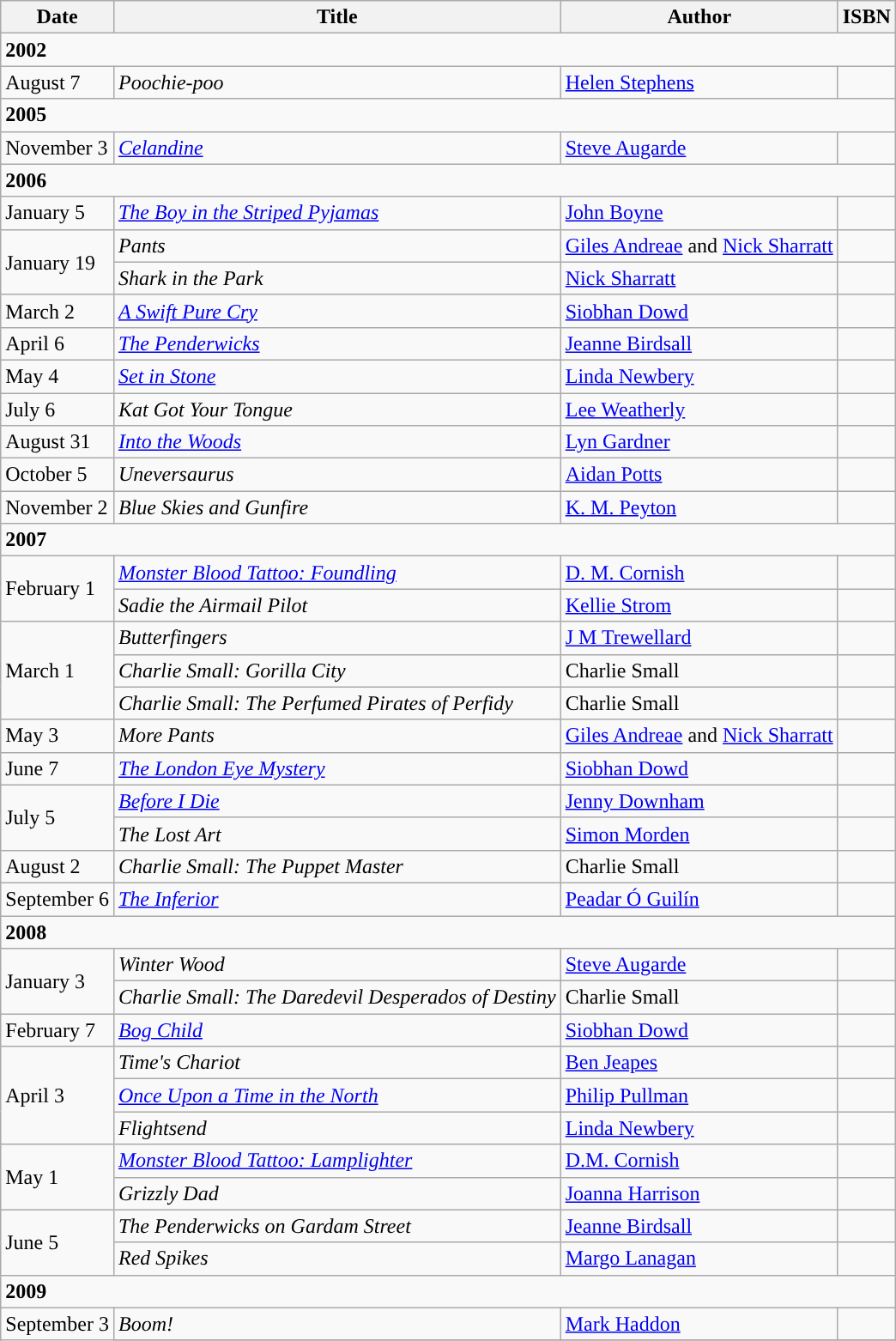<table class="wikitable">
<tr>
<th>Date</th>
<th>Title</th>
<th>Author</th>
<th>ISBN</th>
</tr>
<tr>
<td colspan="5"><strong>2002</strong></td>
</tr>
<tr>
<td>August 7</td>
<td><em>Poochie-poo</em></td>
<td><a href='#'>Helen Stephens</a></td>
<td></td>
</tr>
<tr>
<td colspan="5"><strong>2005</strong></td>
</tr>
<tr>
<td>November 3</td>
<td><em><a href='#'>Celandine</a></em></td>
<td><a href='#'>Steve Augarde</a></td>
<td></td>
</tr>
<tr>
<td colspan="5"><strong>2006</strong></td>
</tr>
<tr>
<td>January 5</td>
<td><em><a href='#'>The Boy in the Striped Pyjamas</a></em></td>
<td><a href='#'>John Boyne</a></td>
<td></td>
</tr>
<tr>
<td rowspan="2">January 19</td>
<td><em>Pants</em></td>
<td><a href='#'>Giles Andreae</a> and <a href='#'>Nick Sharratt</a></td>
<td></td>
</tr>
<tr>
<td><em>Shark in the Park</em></td>
<td><a href='#'>Nick Sharratt</a></td>
<td></td>
</tr>
<tr>
<td>March 2</td>
<td><em><a href='#'>A Swift Pure Cry</a></em></td>
<td><a href='#'>Siobhan Dowd</a></td>
<td></td>
</tr>
<tr>
<td>April 6</td>
<td><em><a href='#'>The Penderwicks</a></em></td>
<td><a href='#'>Jeanne Birdsall</a></td>
<td></td>
</tr>
<tr>
<td>May 4</td>
<td><em><a href='#'>Set in Stone</a></em></td>
<td><a href='#'>Linda Newbery</a></td>
<td></td>
</tr>
<tr>
<td>July 6</td>
<td><em>Kat Got Your Tongue</em></td>
<td><a href='#'>Lee Weatherly</a></td>
<td></td>
</tr>
<tr>
<td>August 31</td>
<td><em><a href='#'>Into the Woods</a></em></td>
<td><a href='#'>Lyn Gardner</a></td>
<td></td>
</tr>
<tr>
<td>October 5</td>
<td><em>Uneversaurus</em></td>
<td><a href='#'>Aidan Potts</a></td>
<td></td>
</tr>
<tr>
<td>November 2</td>
<td><em>Blue Skies and Gunfire</em></td>
<td><a href='#'>K. M. Peyton</a></td>
<td></td>
</tr>
<tr>
<td colspan="5"><strong>2007</strong></td>
</tr>
<tr>
<td rowspan="2">February 1</td>
<td><em><a href='#'>Monster Blood Tattoo: Foundling</a></em></td>
<td><a href='#'>D. M. Cornish</a></td>
<td></td>
</tr>
<tr>
<td><em>Sadie the Airmail Pilot</em></td>
<td><a href='#'>Kellie Strom</a></td>
<td></td>
</tr>
<tr>
<td rowspan="3">March 1</td>
<td><em>Butterfingers</em></td>
<td><a href='#'>J M Trewellard</a></td>
<td></td>
</tr>
<tr>
<td><em>Charlie Small: Gorilla City</em></td>
<td>Charlie Small</td>
<td></td>
</tr>
<tr>
<td><em>Charlie Small: The Perfumed Pirates of Perfidy</em></td>
<td>Charlie Small</td>
<td></td>
</tr>
<tr>
<td>May 3</td>
<td><em>More Pants</em></td>
<td><a href='#'>Giles Andreae</a> and <a href='#'>Nick Sharratt</a></td>
<td></td>
</tr>
<tr>
<td>June 7</td>
<td><em><a href='#'>The London Eye Mystery</a></em></td>
<td><a href='#'>Siobhan Dowd</a></td>
<td></td>
</tr>
<tr>
<td rowspan="2">July 5</td>
<td><em><a href='#'>Before I Die</a></em></td>
<td><a href='#'>Jenny Downham</a></td>
<td></td>
</tr>
<tr>
<td><em>The Lost Art</em></td>
<td><a href='#'>Simon Morden</a></td>
<td></td>
</tr>
<tr>
<td>August 2</td>
<td><em>Charlie Small: The Puppet Master</em></td>
<td>Charlie Small</td>
<td></td>
</tr>
<tr>
<td>September 6</td>
<td><em><a href='#'>The Inferior</a></em></td>
<td><a href='#'>Peadar Ó Guilín</a></td>
<td></td>
</tr>
<tr>
<td colspan="5"><strong>2008</strong></td>
</tr>
<tr>
<td rowspan="2">January 3</td>
<td><em>Winter Wood</em></td>
<td><a href='#'>Steve Augarde</a></td>
<td></td>
</tr>
<tr>
<td><em>Charlie Small: The Daredevil Desperados of Destiny</em></td>
<td>Charlie Small</td>
<td></td>
</tr>
<tr>
<td>February 7</td>
<td><em><a href='#'>Bog Child</a></em></td>
<td><a href='#'>Siobhan Dowd</a></td>
<td></td>
</tr>
<tr>
<td rowspan="3">April 3</td>
<td><em>Time's Chariot</em></td>
<td><a href='#'>Ben Jeapes</a></td>
<td></td>
</tr>
<tr>
<td><em><a href='#'>Once Upon a Time in the North</a></em></td>
<td><a href='#'>Philip Pullman</a></td>
<td></td>
</tr>
<tr>
<td><em>Flightsend</em></td>
<td><a href='#'>Linda Newbery</a></td>
<td></td>
</tr>
<tr>
<td rowspan="2">May 1</td>
<td><em><a href='#'>Monster Blood Tattoo: Lamplighter</a></em></td>
<td><a href='#'>D.M. Cornish</a></td>
<td></td>
</tr>
<tr>
<td><em>Grizzly Dad</em></td>
<td><a href='#'>Joanna Harrison</a></td>
<td></td>
</tr>
<tr>
<td rowspan="2">June 5</td>
<td><em>The Penderwicks on Gardam Street</em></td>
<td><a href='#'>Jeanne Birdsall</a></td>
<td></td>
</tr>
<tr>
<td><em>Red Spikes</em></td>
<td><a href='#'>Margo Lanagan</a></td>
<td></td>
</tr>
<tr>
<td colspan="5"><strong>2009</strong></td>
</tr>
<tr>
<td rowspan="2">September 3</td>
<td><em>Boom!</em></td>
<td><a href='#'>Mark Haddon</a></td>
<td></td>
</tr>
<tr>
</tr>
</table>
